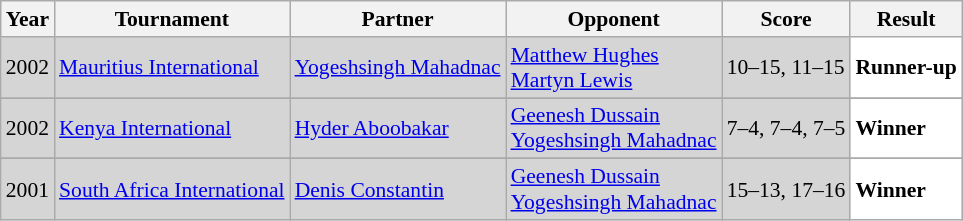<table class="sortable wikitable" style="font-size: 90%;">
<tr>
<th>Year</th>
<th>Tournament</th>
<th>Partner</th>
<th>Opponent</th>
<th>Score</th>
<th>Result</th>
</tr>
<tr style="background:#D5D5D5">
<td align="center">2002</td>
<td align="left"><a href='#'>Mauritius International</a></td>
<td align="left"> <a href='#'>Yogeshsingh Mahadnac</a></td>
<td align="left"> <a href='#'>Matthew Hughes</a> <br>  <a href='#'>Martyn Lewis</a></td>
<td align="left">10–15, 11–15</td>
<td style="text-align:left; background:white"> <strong>Runner-up</strong></td>
</tr>
<tr>
</tr>
<tr style="background:#D5D5D5">
<td align="center">2002</td>
<td align="left"><a href='#'>Kenya International</a></td>
<td align="left"> <a href='#'>Hyder Aboobakar</a></td>
<td align="left"> <a href='#'>Geenesh Dussain</a> <br>  <a href='#'>Yogeshsingh Mahadnac</a></td>
<td align="left">7–4, 7–4, 7–5</td>
<td style="text-align:left; background:white"> <strong>Winner</strong></td>
</tr>
<tr>
</tr>
<tr style="background:#D5D5D5">
<td align="center">2001</td>
<td align="left"><a href='#'>South Africa International</a></td>
<td align="left"> <a href='#'>Denis Constantin</a></td>
<td align="left"> <a href='#'>Geenesh Dussain</a> <br>  <a href='#'>Yogeshsingh Mahadnac</a></td>
<td align="left">15–13, 17–16</td>
<td style="text-align:left; background:white"> <strong>Winner</strong></td>
</tr>
</table>
